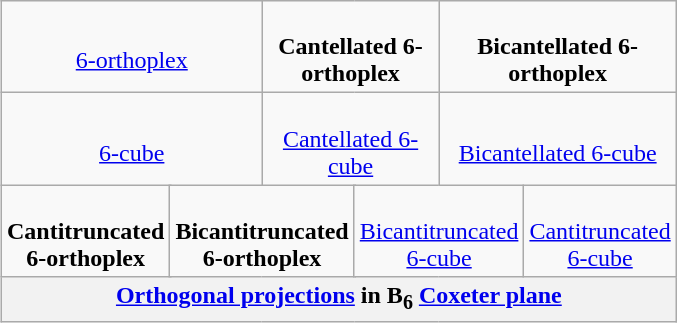<table class=wikitable style="float:right; margin-left:8px; width:360px;">
<tr align=center>
<td colspan=4><br><a href='#'>6-orthoplex</a><br></td>
<td colspan=4><br><strong>Cantellated 6-orthoplex</strong><br></td>
<td colspan=4><br><strong>Bicantellated 6-orthoplex</strong><br></td>
</tr>
<tr align=center>
<td colspan=4><br><a href='#'>6-cube</a><br></td>
<td colspan=4><br><a href='#'>Cantellated 6-cube</a><br></td>
<td colspan=4><br><a href='#'>Bicantellated 6-cube</a><br></td>
</tr>
<tr align=center>
<td colspan=3><br><strong>Cantitruncated 6-orthoplex</strong><br></td>
<td colspan=3><br><strong>Bicantitruncated 6-orthoplex</strong><br></td>
<td colspan=3><br><a href='#'>Bicantitruncated 6-cube</a><br></td>
<td colspan=3><br><a href='#'>Cantitruncated 6-cube</a><br></td>
</tr>
<tr>
<th colspan=12><a href='#'>Orthogonal projections</a> in B<sub>6</sub> <a href='#'>Coxeter plane</a></th>
</tr>
</table>
